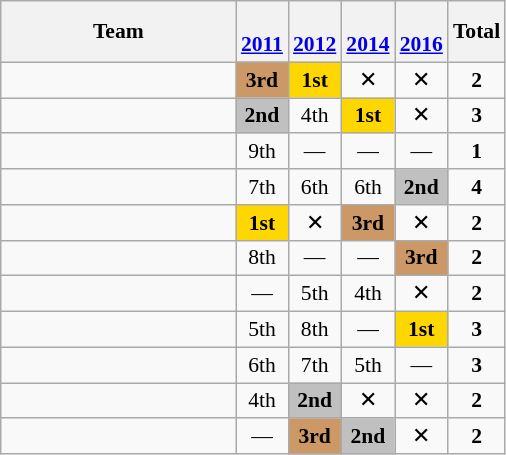<table class="wikitable" style="text-align:center; font-size:90%">
<tr>
<th width=150>Team</th>
<th><br><a href='#'>2011</a></th>
<th><br><a href='#'>2012</a></th>
<th><br><a href='#'>2014</a></th>
<th><br><a href='#'>2016</a></th>
<th>Total</th>
</tr>
<tr>
<td align=left></td>
<td bgcolor=#cc9966><strong>3rd</strong></td>
<td bgcolor=Gold><strong>1st</strong></td>
<td>✕</td>
<td>✕</td>
<td><strong>2</strong></td>
</tr>
<tr>
<td align=left></td>
<td bgcolor=Silver><strong>2nd</strong></td>
<td>4th</td>
<td bgcolor=Gold><strong>1st</strong></td>
<td>✕</td>
<td><strong>3</strong></td>
</tr>
<tr>
<td align=left></td>
<td>9th</td>
<td>—</td>
<td>—</td>
<td>—</td>
<td><strong>1</strong></td>
</tr>
<tr>
<td align=left></td>
<td>7th</td>
<td>6th</td>
<td>6th</td>
<td bgcolor=Silver><strong>2nd</strong></td>
<td><strong>4</strong></td>
</tr>
<tr>
<td align=left></td>
<td bgcolor=Gold><strong>1st</strong></td>
<td>✕</td>
<td bgcolor=#cc9966><strong>3rd</strong></td>
<td>✕</td>
<td><strong>2</strong></td>
</tr>
<tr>
<td align=left></td>
<td>8th</td>
<td>—</td>
<td>—</td>
<td bgcolor=#cc9966><strong>3rd</strong></td>
<td><strong>2</strong></td>
</tr>
<tr>
<td align=left></td>
<td>—</td>
<td>5th</td>
<td>4th</td>
<td>✕</td>
<td><strong>2</strong></td>
</tr>
<tr>
<td align=left></td>
<td>5th</td>
<td>8th</td>
<td>—</td>
<td bgcolor=Gold><strong>1st</strong></td>
<td><strong>3</strong></td>
</tr>
<tr>
<td align=left></td>
<td>6th</td>
<td>7th</td>
<td>5th</td>
<td>—</td>
<td><strong>3</strong></td>
</tr>
<tr>
<td align=left></td>
<td>4th</td>
<td bgcolor=Silver><strong>2nd</strong></td>
<td>✕</td>
<td>✕</td>
<td><strong>2</strong></td>
</tr>
<tr>
<td align=left></td>
<td>—</td>
<td bgcolor=#cc9966><strong>3rd</strong></td>
<td bgcolor=Silver><strong>2nd</strong></td>
<td>✕</td>
<td><strong>2</strong></td>
</tr>
</table>
